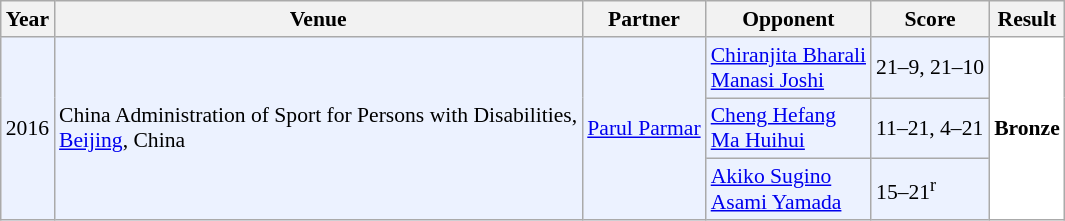<table class="sortable wikitable" style="font-size: 90%;">
<tr>
<th>Year</th>
<th>Venue</th>
<th>Partner</th>
<th>Opponent</th>
<th>Score</th>
<th>Result</th>
</tr>
<tr style="background:#ECF2FF">
<td rowspan="3" align="center">2016</td>
<td rowspan="3" align="left">China Administration of Sport for Persons with Disabilities,<br><a href='#'>Beijing</a>, China</td>
<td rowspan="3" align="left"> <a href='#'>Parul Parmar</a></td>
<td align="left"> <a href='#'>Chiranjita Bharali</a><br> <a href='#'>Manasi Joshi</a></td>
<td align="left">21–9, 21–10</td>
<td rowspan="3" style="text-align:left; background:white"> <strong>Bronze</strong></td>
</tr>
<tr style="background:#ECF2FF">
<td align="left"> <a href='#'>Cheng Hefang</a> <br>  <a href='#'>Ma Huihui</a></td>
<td align="left">11–21, 4–21</td>
</tr>
<tr style="background:#ECF2FF">
<td align="left"> <a href='#'>Akiko Sugino</a><br> <a href='#'>Asami Yamada</a></td>
<td align="left">15–21<sup>r</sup></td>
</tr>
</table>
